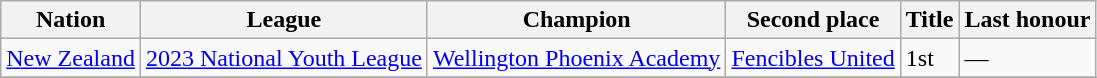<table class="wikitable sortable">
<tr>
<th>Nation</th>
<th>League</th>
<th>Champion</th>
<th>Second place</th>
<th data-sort-type="number">Title</th>
<th>Last honour</th>
</tr>
<tr>
<td> <a href='#'>New Zealand</a></td>
<td><a href='#'>2023 National Youth League</a></td>
<td><a href='#'>Wellington Phoenix Academy</a></td>
<td><a href='#'>Fencibles United</a></td>
<td>1st</td>
<td>—</td>
</tr>
<tr>
</tr>
</table>
